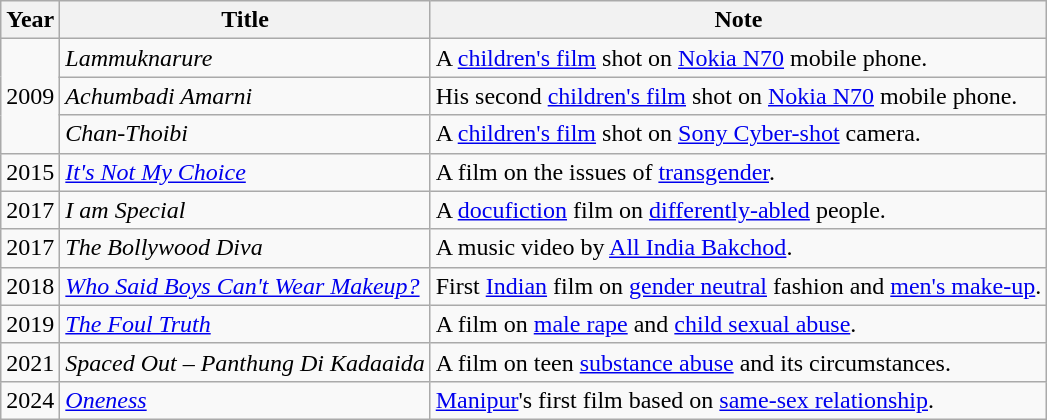<table class="wikitable">
<tr>
<th>Year</th>
<th>Title</th>
<th>Note</th>
</tr>
<tr>
<td rowspan="3">2009</td>
<td><em>Lammuknarure</em></td>
<td>A <a href='#'>children's film</a> shot on <a href='#'>Nokia N70</a> mobile phone.</td>
</tr>
<tr>
<td><em>Achumbadi Amarni</em></td>
<td>His second <a href='#'>children's film</a> shot on <a href='#'>Nokia N70</a> mobile phone.</td>
</tr>
<tr>
<td><em>Chan-Thoibi</em></td>
<td>A <a href='#'>children's film</a> shot on <a href='#'>Sony Cyber-shot</a> camera.</td>
</tr>
<tr>
<td>2015</td>
<td><em><a href='#'>It's Not My Choice</a></em></td>
<td>A film on the issues of <a href='#'>transgender</a>.</td>
</tr>
<tr>
<td>2017</td>
<td><em>I am Special</em></td>
<td>A <a href='#'>docufiction</a> film on <a href='#'>differently-abled</a> people.</td>
</tr>
<tr>
<td>2017</td>
<td><em>The Bollywood Diva</em></td>
<td>A music video by <a href='#'>All India Bakchod</a>.</td>
</tr>
<tr>
<td>2018</td>
<td><em><a href='#'>Who Said Boys Can't Wear Makeup?</a></em></td>
<td>First <a href='#'>Indian</a> film on <a href='#'>gender neutral</a> fashion and <a href='#'>men's make-up</a>.</td>
</tr>
<tr>
<td>2019</td>
<td><em><a href='#'>The Foul Truth</a></em></td>
<td>A film on <a href='#'>male rape</a> and <a href='#'>child sexual abuse</a>.</td>
</tr>
<tr>
<td>2021</td>
<td><em>Spaced Out – Panthung Di Kadaaida</em></td>
<td>A film on teen <a href='#'>substance abuse</a> and its circumstances.</td>
</tr>
<tr>
<td>2024</td>
<td><em><a href='#'>Oneness</a></em></td>
<td><a href='#'>Manipur</a>'s first film based on <a href='#'>same-sex relationship</a>.</td>
</tr>
</table>
